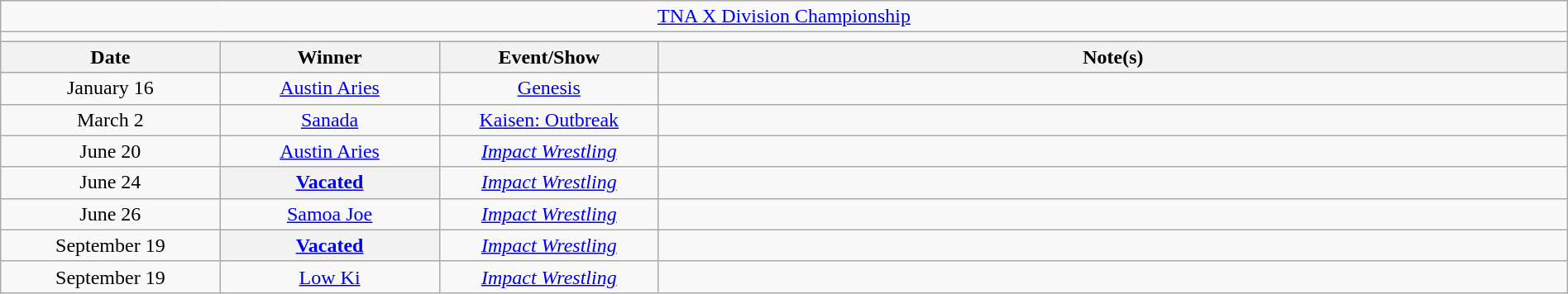<table class="wikitable" style="text-align:center; width:100%;">
<tr>
<td colspan="5"><a href='#'>TNA X Division Championship</a></td>
</tr>
<tr>
<td colspan="5"><strong></strong></td>
</tr>
<tr>
<th width="14%">Date</th>
<th width="14%">Winner</th>
<th width="14%">Event/Show</th>
<th width="58%">Note(s)</th>
</tr>
<tr>
<td>January 16</td>
<td><a href='#'>Austin Aries</a></td>
<td><a href='#'>Genesis</a></td>
<td></td>
</tr>
<tr>
<td>March 2</td>
<td><a href='#'>Sanada</a></td>
<td><a href='#'>Kaisen: Outbreak</a></td>
<td></td>
</tr>
<tr>
<td>June 20</td>
<td><a href='#'>Austin Aries</a></td>
<td><em><a href='#'>Impact Wrestling</a></em></td>
<td></td>
</tr>
<tr>
<td>June 24</td>
<th><a href='#'>Vacated</a></th>
<td><em><a href='#'>Impact Wrestling</a></em></td>
<td></td>
</tr>
<tr>
<td>June 26</td>
<td><a href='#'>Samoa Joe</a></td>
<td><em><a href='#'>Impact Wrestling</a></em></td>
<td></td>
</tr>
<tr>
<td>September 19</td>
<th><a href='#'>Vacated</a></th>
<td><em><a href='#'>Impact Wrestling</a></em></td>
<td></td>
</tr>
<tr>
<td>September 19</td>
<td><a href='#'>Low Ki</a></td>
<td><em><a href='#'>Impact Wrestling</a></em></td>
<td></td>
</tr>
</table>
